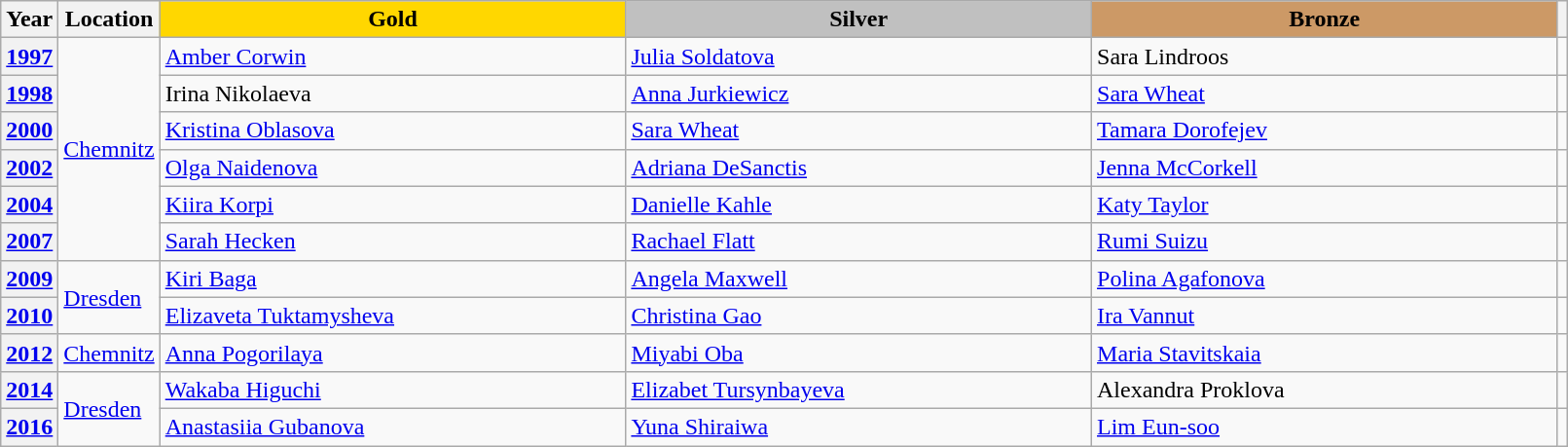<table class="wikitable unsortable" style="text-align:left; width:85%">
<tr>
<th scope="col" style="text-align:center">Year</th>
<th scope="col" style="text-align:center">Location</th>
<td scope="col" style="text-align:center; width:30%; background:gold"><strong>Gold</strong></td>
<td scope="col" style="text-align:center; width:30%; background:silver"><strong>Silver</strong></td>
<td scope="col" style="text-align:center; width:30%; background:#c96"><strong>Bronze</strong></td>
<th scope="col" style="text-align:center"></th>
</tr>
<tr>
<th scope="row" style="text-align:left"><a href='#'>1997</a></th>
<td rowspan="6"><a href='#'>Chemnitz</a></td>
<td> <a href='#'>Amber Corwin</a></td>
<td> <a href='#'>Julia Soldatova</a></td>
<td> Sara Lindroos</td>
<td></td>
</tr>
<tr>
<th scope="row" style="text-align:left"><a href='#'>1998</a></th>
<td> Irina Nikolaeva</td>
<td> <a href='#'>Anna Jurkiewicz</a></td>
<td> <a href='#'>Sara Wheat</a></td>
<td></td>
</tr>
<tr>
<th scope="row" style="text-align:left"><a href='#'>2000</a></th>
<td> <a href='#'>Kristina Oblasova</a></td>
<td> <a href='#'>Sara Wheat</a></td>
<td> <a href='#'>Tamara Dorofejev</a></td>
<td></td>
</tr>
<tr>
<th scope="row" style="text-align:left"><a href='#'>2002</a></th>
<td> <a href='#'>Olga Naidenova</a></td>
<td> <a href='#'>Adriana DeSanctis</a></td>
<td> <a href='#'>Jenna McCorkell</a></td>
<td></td>
</tr>
<tr>
<th scope="row" style="text-align:left"><a href='#'>2004</a></th>
<td> <a href='#'>Kiira Korpi</a></td>
<td> <a href='#'>Danielle Kahle</a></td>
<td> <a href='#'>Katy Taylor</a></td>
<td></td>
</tr>
<tr>
<th scope="row" style="text-align:left"><a href='#'>2007</a></th>
<td> <a href='#'>Sarah Hecken</a></td>
<td> <a href='#'>Rachael Flatt</a></td>
<td> <a href='#'>Rumi Suizu</a></td>
<td></td>
</tr>
<tr>
<th scope="row" style="text-align:left"><a href='#'>2009</a></th>
<td rowspan="2"><a href='#'>Dresden</a></td>
<td> <a href='#'>Kiri Baga</a></td>
<td> <a href='#'>Angela Maxwell</a></td>
<td> <a href='#'>Polina Agafonova</a></td>
<td></td>
</tr>
<tr>
<th scope="row" style="text-align:left"><a href='#'>2010</a></th>
<td> <a href='#'>Elizaveta Tuktamysheva</a></td>
<td> <a href='#'>Christina Gao</a></td>
<td> <a href='#'>Ira Vannut</a></td>
<td></td>
</tr>
<tr>
<th scope="row" style="text-align:left"><a href='#'>2012</a></th>
<td><a href='#'>Chemnitz</a></td>
<td> <a href='#'>Anna Pogorilaya</a></td>
<td> <a href='#'>Miyabi Oba</a></td>
<td> <a href='#'>Maria Stavitskaia</a></td>
<td></td>
</tr>
<tr>
<th scope="row" style="text-align:left"><a href='#'>2014</a></th>
<td rowspan="2"><a href='#'>Dresden</a></td>
<td> <a href='#'>Wakaba Higuchi</a></td>
<td> <a href='#'>Elizabet Tursynbayeva</a></td>
<td> Alexandra Proklova</td>
<td></td>
</tr>
<tr>
<th scope="row" style="text-align:left"><a href='#'>2016</a></th>
<td> <a href='#'>Anastasiia Gubanova</a></td>
<td> <a href='#'>Yuna Shiraiwa</a></td>
<td> <a href='#'>Lim Eun-soo</a></td>
<td></td>
</tr>
</table>
